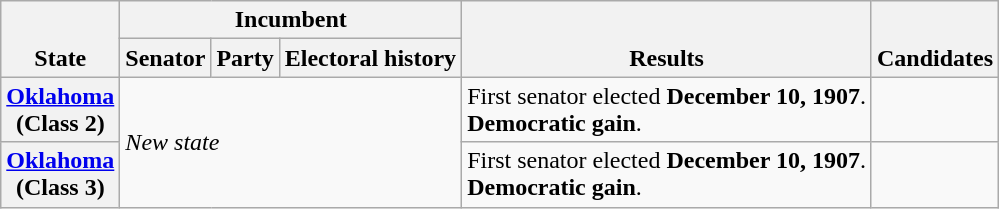<table class=wikitable>
<tr valign=bottom>
<th rowspan=2>State</th>
<th colspan=3>Incumbent</th>
<th rowspan=2>Results</th>
<th rowspan=2>Candidates</th>
</tr>
<tr valign=bottom>
<th>Senator</th>
<th>Party</th>
<th>Electoral history</th>
</tr>
<tr>
<th><a href='#'>Oklahoma</a><br>(Class 2)</th>
<td colspan=3 rowspan=2><em>New state</em></td>
<td>First senator elected <strong>December 10, 1907</strong>.<br><strong>Democratic gain</strong>.</td>
<td nowrap></td>
</tr>
<tr>
<th><a href='#'>Oklahoma</a><br>(Class 3)</th>
<td>First senator elected <strong>December 10, 1907</strong>.<br><strong>Democratic gain</strong>.</td>
<td nowrap></td>
</tr>
</table>
